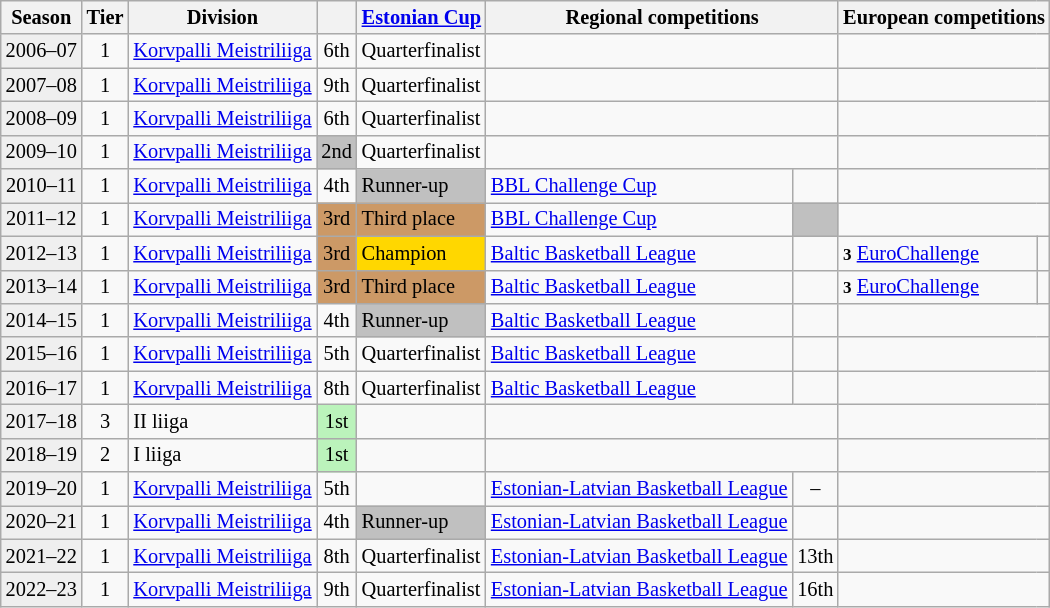<table class="wikitable" style="font-size:85%; text-align:center">
<tr>
<th>Season</th>
<th>Tier</th>
<th>Division</th>
<th></th>
<th><a href='#'>Estonian Cup</a></th>
<th colspan=2>Regional competitions</th>
<th colspan=2>European competitions</th>
</tr>
<tr>
<td bgcolor=#efefef>2006–07</td>
<td>1</td>
<td align=left><a href='#'>Korvpalli Meistriliiga</a></td>
<td>6th</td>
<td align=left>Quarterfinalist</td>
<td colspan=2></td>
<td colspan=2></td>
</tr>
<tr>
<td bgcolor=#efefef>2007–08</td>
<td>1</td>
<td align=left><a href='#'>Korvpalli Meistriliiga</a></td>
<td>9th</td>
<td align=left>Quarterfinalist</td>
<td colspan=2></td>
<td colspan=2></td>
</tr>
<tr>
<td bgcolor=#efefef>2008–09</td>
<td>1</td>
<td align=left><a href='#'>Korvpalli Meistriliiga</a></td>
<td>6th</td>
<td align=left>Quarterfinalist</td>
<td colspan=2></td>
<td colspan=2></td>
</tr>
<tr>
<td bgcolor=#efefef>2009–10</td>
<td>1</td>
<td align=left><a href='#'>Korvpalli Meistriliiga</a></td>
<td bgcolor=silver>2nd</td>
<td align=left>Quarterfinalist</td>
<td colspan=2></td>
<td colspan=2></td>
</tr>
<tr>
<td bgcolor=#efefef>2010–11</td>
<td>1</td>
<td align=left><a href='#'>Korvpalli Meistriliiga</a></td>
<td>4th</td>
<td align=left bgcolor=silver>Runner-up</td>
<td align=left><a href='#'>BBL Challenge Cup</a></td>
<td></td>
<td colspan=2></td>
</tr>
<tr>
<td bgcolor=#efefef>2011–12</td>
<td>1</td>
<td align=left><a href='#'>Korvpalli Meistriliiga</a></td>
<td bgcolor=#cc9966>3rd</td>
<td align=left bgcolor=#cc9966>Third place</td>
<td align=left><a href='#'>BBL Challenge Cup</a></td>
<td bgcolor=silver></td>
<td colspan=2></td>
</tr>
<tr>
<td bgcolor=#efefef>2012–13</td>
<td>1</td>
<td align=left><a href='#'>Korvpalli Meistriliiga</a></td>
<td bgcolor=#cc9966>3rd</td>
<td align=left bgcolor=gold>Champion</td>
<td align=left><a href='#'>Baltic Basketball League</a></td>
<td></td>
<td align=left><small><strong>3</strong></small> <a href='#'>EuroChallenge</a></td>
<td></td>
</tr>
<tr>
<td bgcolor=#efefef>2013–14</td>
<td>1</td>
<td align=left><a href='#'>Korvpalli Meistriliiga</a></td>
<td bgcolor=#cc9966>3rd</td>
<td align=left bgcolor=#cc9966>Third place</td>
<td align=left><a href='#'>Baltic Basketball League</a></td>
<td></td>
<td align=left><small><strong>3</strong></small> <a href='#'>EuroChallenge</a></td>
<td></td>
</tr>
<tr>
<td bgcolor=#efefef>2014–15</td>
<td>1</td>
<td align=left><a href='#'>Korvpalli Meistriliiga</a></td>
<td>4th</td>
<td align=left bgcolor=silver>Runner-up</td>
<td align=left><a href='#'>Baltic Basketball League</a></td>
<td></td>
<td colspan=2></td>
</tr>
<tr>
<td bgcolor=#efefef>2015–16</td>
<td>1</td>
<td align=left><a href='#'>Korvpalli Meistriliiga</a></td>
<td>5th</td>
<td align=left>Quarterfinalist</td>
<td align=left><a href='#'>Baltic Basketball League</a></td>
<td></td>
<td colspan=2></td>
</tr>
<tr>
<td bgcolor=#efefef>2016–17</td>
<td>1</td>
<td align=left><a href='#'>Korvpalli Meistriliiga</a></td>
<td>8th</td>
<td align=left>Quarterfinalist</td>
<td align=left><a href='#'>Baltic Basketball League</a></td>
<td></td>
<td colspan=2></td>
</tr>
<tr>
<td bgcolor=#efefef>2017–18</td>
<td>3</td>
<td align=left>II liiga</td>
<td bgcolor=#BBF3BB>1st</td>
<td></td>
<td colspan=2></td>
<td colspan=2></td>
</tr>
<tr>
<td bgcolor=#efefef>2018–19</td>
<td>2</td>
<td align=left>I liiga</td>
<td bgcolor=#BBF3BB>1st</td>
<td></td>
<td colspan=2></td>
<td colspan=2></td>
</tr>
<tr>
<td bgcolor=#efefef>2019–20</td>
<td>1</td>
<td align=left><a href='#'>Korvpalli Meistriliiga</a></td>
<td>5th</td>
<td></td>
<td align=left><a href='#'>Estonian-Latvian Basketball League</a></td>
<td>–</td>
<td colspan=2></td>
</tr>
<tr>
<td bgcolor=#efefef>2020–21</td>
<td>1</td>
<td align=left><a href='#'>Korvpalli Meistriliiga</a></td>
<td>4th</td>
<td align=left bgcolor=silver>Runner-up</td>
<td align=left><a href='#'>Estonian-Latvian Basketball League</a></td>
<td></td>
<td colspan=2></td>
</tr>
<tr>
<td bgcolor=#efefef>2021–22</td>
<td>1</td>
<td align=left><a href='#'>Korvpalli Meistriliiga</a></td>
<td>8th</td>
<td align=left>Quarterfinalist</td>
<td align=left><a href='#'>Estonian-Latvian Basketball League</a></td>
<td>13th</td>
<td colspan=2></td>
</tr>
<tr>
<td bgcolor=#efefef>2022–23</td>
<td>1</td>
<td align=left><a href='#'>Korvpalli Meistriliiga</a></td>
<td>9th</td>
<td align=left>Quarterfinalist</td>
<td align=left><a href='#'>Estonian-Latvian Basketball League</a></td>
<td>16th</td>
<td colspan=2></td>
</tr>
</table>
